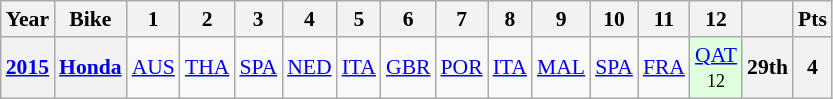<table class="wikitable" style="text-align:center; font-size:90%">
<tr>
<th>Year</th>
<th>Bike</th>
<th>1</th>
<th>2</th>
<th>3</th>
<th>4</th>
<th>5</th>
<th>6</th>
<th>7</th>
<th>8</th>
<th>9</th>
<th>10</th>
<th>11</th>
<th>12</th>
<th></th>
<th>Pts</th>
</tr>
<tr>
<th><a href='#'>2015</a></th>
<th><a href='#'>Honda</a></th>
<td><a href='#'>AUS</a></td>
<td><a href='#'>THA</a></td>
<td><a href='#'>SPA</a></td>
<td><a href='#'>NED</a></td>
<td><a href='#'>ITA</a></td>
<td><a href='#'>GBR</a></td>
<td><a href='#'>POR</a></td>
<td><a href='#'>ITA</a></td>
<td><a href='#'>MAL</a></td>
<td><a href='#'>SPA</a></td>
<td><a href='#'>FRA</a></td>
<td style="background:#dfffdf;"><a href='#'>QAT</a><br><small>12</small></td>
<th>29th</th>
<th>4</th>
</tr>
</table>
